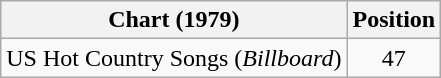<table class="wikitable">
<tr>
<th>Chart (1979)</th>
<th>Position</th>
</tr>
<tr>
<td>US Hot Country Songs (<em>Billboard</em>)</td>
<td align="center">47</td>
</tr>
</table>
